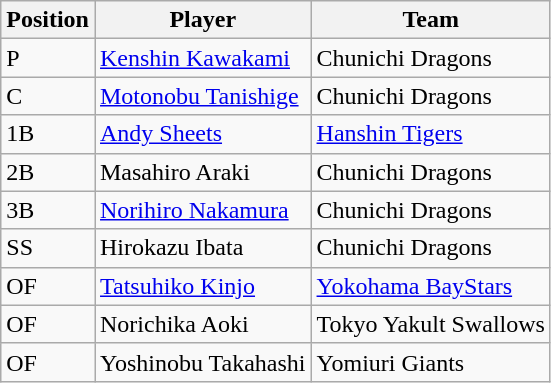<table class="wikitable">
<tr>
<th>Position</th>
<th>Player</th>
<th>Team</th>
</tr>
<tr>
<td>P</td>
<td><a href='#'>Kenshin Kawakami</a></td>
<td>Chunichi Dragons</td>
</tr>
<tr>
<td>C</td>
<td><a href='#'>Motonobu Tanishige</a></td>
<td>Chunichi Dragons</td>
</tr>
<tr>
<td>1B</td>
<td><a href='#'>Andy Sheets</a></td>
<td><a href='#'>Hanshin Tigers</a></td>
</tr>
<tr>
<td>2B</td>
<td>Masahiro Araki</td>
<td>Chunichi Dragons</td>
</tr>
<tr>
<td>3B</td>
<td><a href='#'>Norihiro Nakamura</a></td>
<td>Chunichi Dragons</td>
</tr>
<tr>
<td>SS</td>
<td>Hirokazu Ibata</td>
<td>Chunichi Dragons</td>
</tr>
<tr>
<td>OF</td>
<td><a href='#'>Tatsuhiko Kinjo</a></td>
<td><a href='#'>Yokohama BayStars</a></td>
</tr>
<tr>
<td>OF</td>
<td>Norichika Aoki</td>
<td>Tokyo Yakult Swallows</td>
</tr>
<tr>
<td>OF</td>
<td>Yoshinobu Takahashi</td>
<td>Yomiuri Giants</td>
</tr>
</table>
